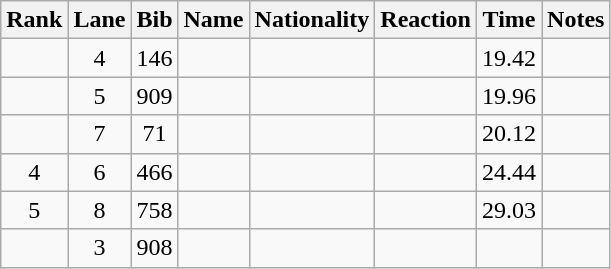<table class="wikitable sortable" style="text-align:center">
<tr>
<th>Rank</th>
<th>Lane</th>
<th>Bib</th>
<th>Name</th>
<th>Nationality</th>
<th>Reaction</th>
<th>Time</th>
<th>Notes</th>
</tr>
<tr>
<td></td>
<td>4</td>
<td>146</td>
<td align=left></td>
<td align=left></td>
<td></td>
<td>19.42</td>
<td></td>
</tr>
<tr>
<td></td>
<td>5</td>
<td>909</td>
<td align=left></td>
<td align=left></td>
<td></td>
<td>19.96</td>
<td></td>
</tr>
<tr>
<td></td>
<td>7</td>
<td>71</td>
<td align=left></td>
<td align=left></td>
<td></td>
<td>20.12</td>
<td></td>
</tr>
<tr>
<td>4</td>
<td>6</td>
<td>466</td>
<td align=left></td>
<td align=left></td>
<td></td>
<td>24.44</td>
<td></td>
</tr>
<tr>
<td>5</td>
<td>8</td>
<td>758</td>
<td align=left></td>
<td align=left></td>
<td></td>
<td>29.03</td>
<td></td>
</tr>
<tr>
<td></td>
<td>3</td>
<td>908</td>
<td align=left></td>
<td align=left></td>
<td></td>
<td></td>
<td><strong></strong></td>
</tr>
</table>
